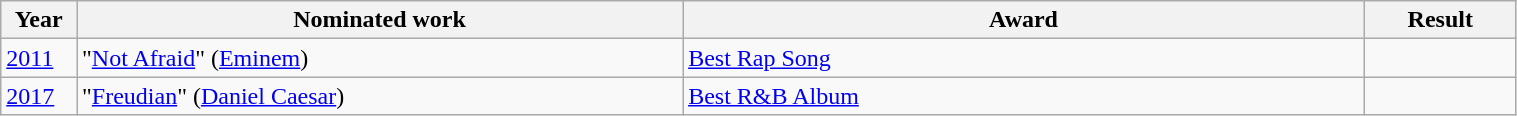<table class="wikitable" style="width: 80%;">
<tr>
<th style="width: 5%;">Year</th>
<th style="width: 40%;">Nominated work</th>
<th style="width: 45%;">Award</th>
<th style="width: 10%;">Result</th>
</tr>
<tr>
<td><a href='#'>2011</a></td>
<td>"<a href='#'>Not Afraid</a>" (<a href='#'>Eminem</a>)</td>
<td><a href='#'>Best Rap Song</a></td>
<td></td>
</tr>
<tr>
<td><a href='#'>2017</a></td>
<td>"<a href='#'>Freudian</a>" (<a href='#'>Daniel Caesar</a>)</td>
<td><a href='#'>Best R&B Album</a></td>
<td></td>
</tr>
</table>
